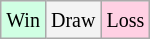<table class="wikitable">
<tr>
<td style="background-color: #d0ffe3;"><small>Win</small></td>
<td style="background-color: #f3f3f3;"><small>Draw</small></td>
<td style="background-color: #ffd0e3;"><small>Loss</small></td>
</tr>
</table>
